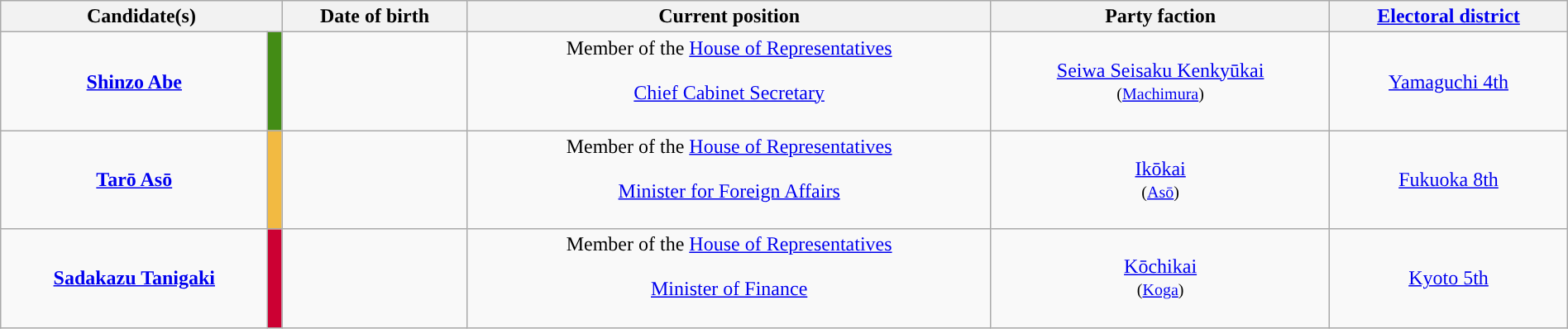<table class="wikitable sortable" style="text-align:center;width:100%">
<tr>
<th colspan="2" style="width:110px;">Candidate(s)</th>
<th>Date of birth</th>
<th class="unsortable">Current position</th>
<th>Party faction</th>
<th><a href='#'>Electoral district</a></th>
</tr>
<tr>
<td> <strong><a href='#'>Shinzo Abe</a></strong></td>
<td style="background:#438C15"></td>
<td><br></td>
<td>Member of the <a href='#'>House of Representatives</a><br><br><a href='#'>Chief Cabinet Secretary</a><br><br></td>
<td><a href='#'>Seiwa Seisaku Kenkyūkai</a><br><small> (<a href='#'>Machimura</a>) </small></td>
<td> <a href='#'>Yamaguchi 4th</a></td>
</tr>
<tr>
<td> <strong><a href='#'>Tarō Asō</a></strong></td>
<td style="background:#F2BA42"></td>
<td><br></td>
<td>Member of the <a href='#'>House of Representatives</a><br><br><a href='#'>Minister for Foreign Affairs</a><br><br></td>
<td><a href='#'>Ikōkai</a><br><small> (<a href='#'>Asō</a>) </small></td>
<td> <a href='#'>Fukuoka 8th</a></td>
</tr>
<tr>
<td> <strong><a href='#'>Sadakazu Tanigaki</a></strong></td>
<td style="background:#CC0033"></td>
<td><br></td>
<td>Member of the <a href='#'>House of Representatives</a><br><br><a href='#'>Minister of Finance</a><br><br></td>
<td><a href='#'>Kōchikai</a><br><small> (<a href='#'>Koga</a>) </small></td>
<td> <a href='#'>Kyoto 5th</a></td>
</tr>
</table>
